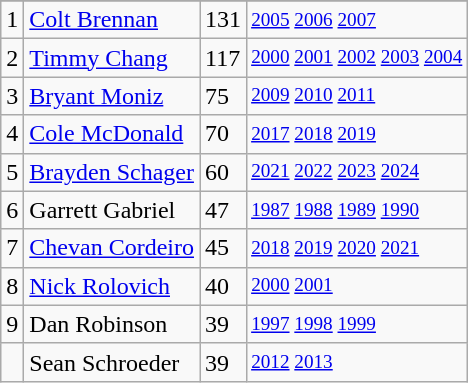<table class="wikitable">
<tr>
</tr>
<tr>
<td>1</td>
<td><a href='#'>Colt Brennan</a></td>
<td>131</td>
<td style="font-size:80%;"><a href='#'>2005</a> <a href='#'>2006</a> <a href='#'>2007</a></td>
</tr>
<tr>
<td>2</td>
<td><a href='#'>Timmy Chang</a></td>
<td>117</td>
<td style="font-size:80%;"><a href='#'>2000</a> <a href='#'>2001</a> <a href='#'>2002</a> <a href='#'>2003</a> <a href='#'>2004</a></td>
</tr>
<tr>
<td>3</td>
<td><a href='#'>Bryant Moniz</a></td>
<td>75</td>
<td style="font-size:80%;"><a href='#'>2009</a> <a href='#'>2010</a> <a href='#'>2011</a></td>
</tr>
<tr>
<td>4</td>
<td><a href='#'>Cole McDonald</a></td>
<td>70</td>
<td style="font-size:80%;"><a href='#'>2017</a> <a href='#'>2018</a> <a href='#'>2019</a></td>
</tr>
<tr>
<td>5</td>
<td><a href='#'>Brayden Schager</a></td>
<td>60</td>
<td style="font-size:80%;"><a href='#'>2021</a> <a href='#'>2022</a> <a href='#'>2023</a> <a href='#'>2024</a></td>
</tr>
<tr>
<td>6</td>
<td>Garrett Gabriel</td>
<td>47</td>
<td style="font-size:80%;"><a href='#'>1987</a> <a href='#'>1988</a> <a href='#'>1989</a> <a href='#'>1990</a></td>
</tr>
<tr>
<td>7</td>
<td><a href='#'>Chevan Cordeiro</a></td>
<td>45</td>
<td style="font-size:80%;"><a href='#'>2018</a> <a href='#'>2019</a> <a href='#'>2020</a> <a href='#'>2021</a></td>
</tr>
<tr>
<td>8</td>
<td><a href='#'>Nick Rolovich</a></td>
<td>40</td>
<td style="font-size:80%;"><a href='#'>2000</a> <a href='#'>2001</a></td>
</tr>
<tr>
<td>9</td>
<td>Dan Robinson</td>
<td>39</td>
<td style="font-size:80%;"><a href='#'>1997</a> <a href='#'>1998</a> <a href='#'>1999</a></td>
</tr>
<tr>
<td></td>
<td>Sean Schroeder</td>
<td>39</td>
<td style="font-size:80%;"><a href='#'>2012</a> <a href='#'>2013</a></td>
</tr>
</table>
